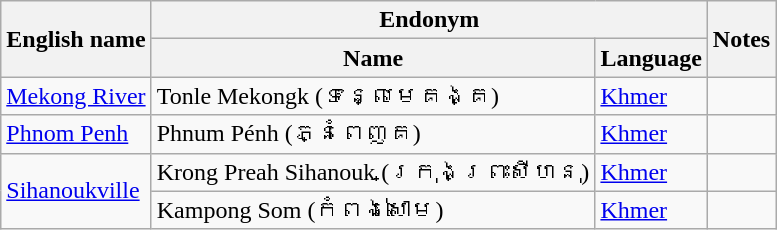<table class="wikitable sortable mw-collapsible">
<tr>
<th rowspan="2">English name</th>
<th colspan="2">Endonym</th>
<th rowspan="2">Notes</th>
</tr>
<tr>
<th>Name</th>
<th>Language</th>
</tr>
<tr>
<td><a href='#'>Mekong River</a></td>
<td>Tonle Mekongk (ទន្លេមេគង្គ)</td>
<td><a href='#'>Khmer</a></td>
<td></td>
</tr>
<tr>
<td><a href='#'>Phnom Penh</a></td>
<td>Phnum Pénh (ភ្នំពេញគ)</td>
<td><a href='#'>Khmer</a></td>
<td></td>
</tr>
<tr>
<td rowspan="2"><a href='#'>Sihanoukville</a></td>
<td>Krong Preah Sihanouk (ក្រុងព្រះសីហនុ)</td>
<td><a href='#'>Khmer</a></td>
<td></td>
</tr>
<tr>
<td>Kampong Som (កំពង់សោម)</td>
<td><a href='#'>Khmer</a></td>
<td></td>
</tr>
</table>
